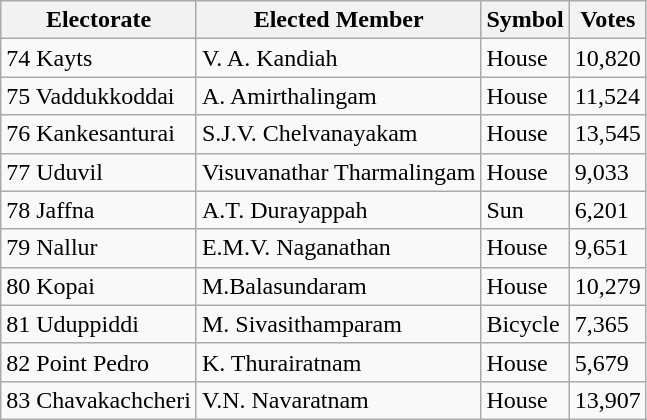<table class="wikitable" border="1">
<tr>
<th>Electorate</th>
<th>Elected Member</th>
<th>Symbol</th>
<th>Votes</th>
</tr>
<tr>
<td>74 Kayts</td>
<td>V.  A. Kandiah</td>
<td>House</td>
<td>10,820</td>
</tr>
<tr>
<td>75 Vaddukkoddai</td>
<td>A.  Amirthalingam</td>
<td>House</td>
<td>11,524</td>
</tr>
<tr>
<td>76 Kankesanturai</td>
<td>S.J.V.  Chelvanayakam</td>
<td>House</td>
<td>13,545</td>
</tr>
<tr>
<td>77 Uduvil</td>
<td>Visuvanathar Tharmalingam</td>
<td>House</td>
<td>9,033</td>
</tr>
<tr>
<td>78 Jaffna</td>
<td>A.T.  Durayappah</td>
<td>Sun</td>
<td>6,201</td>
</tr>
<tr>
<td>79 Nallur</td>
<td>E.M.V.  Naganathan</td>
<td>House</td>
<td>9,651</td>
</tr>
<tr>
<td>80 Kopai</td>
<td>M.Balasundaram</td>
<td>House</td>
<td>10,279</td>
</tr>
<tr>
<td>81 Uduppiddi</td>
<td>M.  Sivasithamparam</td>
<td>Bicycle</td>
<td>7,365</td>
</tr>
<tr>
<td>82 Point Pedro</td>
<td>K.  Thurairatnam</td>
<td>House</td>
<td>5,679</td>
</tr>
<tr>
<td>83 Chavakachcheri</td>
<td>V.N.  Navaratnam</td>
<td>House</td>
<td>13,907</td>
</tr>
</table>
